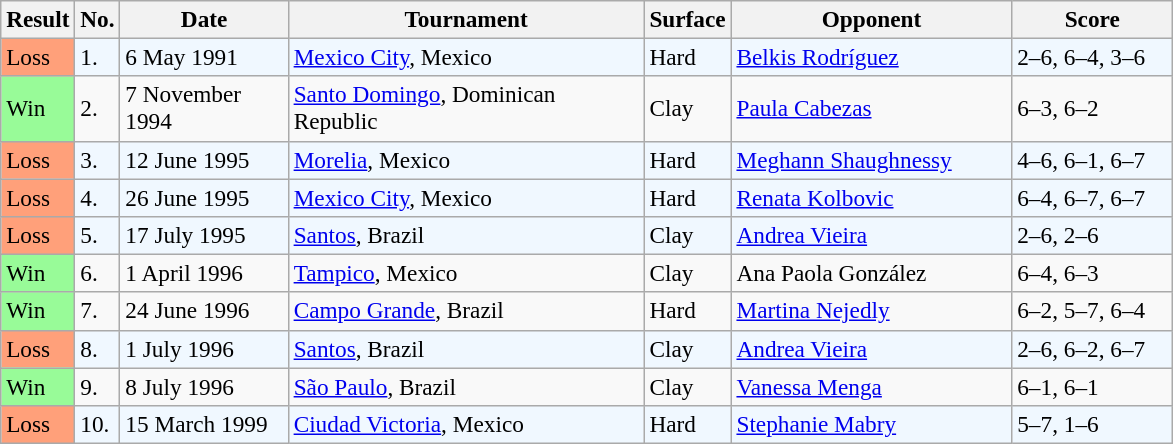<table class="sortable wikitable" style="font-size:97%;">
<tr>
<th>Result</th>
<th>No.</th>
<th width=105>Date</th>
<th width=230>Tournament</th>
<th width=50>Surface</th>
<th width=180>Opponent</th>
<th width=100>Score</th>
</tr>
<tr style="background:#f0f8ff;">
<td style="background:#ffa07a;">Loss</td>
<td>1.</td>
<td>6 May 1991</td>
<td><a href='#'>Mexico City</a>, Mexico</td>
<td>Hard</td>
<td> <a href='#'>Belkis Rodríguez</a></td>
<td>2–6, 6–4, 3–6</td>
</tr>
<tr>
<td style="background:#98fb98;">Win</td>
<td>2.</td>
<td>7 November 1994</td>
<td><a href='#'>Santo Domingo</a>, Dominican Republic</td>
<td>Clay</td>
<td> <a href='#'>Paula Cabezas</a></td>
<td>6–3, 6–2</td>
</tr>
<tr style="background:#f0f8ff;">
<td style="background:#ffa07a;">Loss</td>
<td>3.</td>
<td>12 June 1995</td>
<td><a href='#'>Morelia</a>, Mexico</td>
<td>Hard</td>
<td> <a href='#'>Meghann Shaughnessy</a></td>
<td>4–6, 6–1, 6–7</td>
</tr>
<tr style="background:#f0f8ff;">
<td style="background:#ffa07a;">Loss</td>
<td>4.</td>
<td>26 June 1995</td>
<td><a href='#'>Mexico City</a>, Mexico</td>
<td>Hard</td>
<td> <a href='#'>Renata Kolbovic</a></td>
<td>6–4, 6–7, 6–7</td>
</tr>
<tr style="background:#f0f8ff;">
<td style="background:#ffa07a;">Loss</td>
<td>5.</td>
<td>17 July 1995</td>
<td><a href='#'>Santos</a>, Brazil</td>
<td>Clay</td>
<td> <a href='#'>Andrea Vieira</a></td>
<td>2–6, 2–6</td>
</tr>
<tr>
<td style="background:#98fb98;">Win</td>
<td>6.</td>
<td>1 April 1996</td>
<td><a href='#'>Tampico</a>, Mexico</td>
<td>Clay</td>
<td> Ana Paola González</td>
<td>6–4, 6–3</td>
</tr>
<tr>
<td style="background:#98fb98;">Win</td>
<td>7.</td>
<td>24 June 1996</td>
<td><a href='#'>Campo Grande</a>, Brazil</td>
<td>Hard</td>
<td> <a href='#'>Martina Nejedly</a></td>
<td>6–2, 5–7, 6–4</td>
</tr>
<tr style="background:#f0f8ff;">
<td style="background:#ffa07a;">Loss</td>
<td>8.</td>
<td>1 July 1996</td>
<td><a href='#'>Santos</a>, Brazil</td>
<td>Clay</td>
<td> <a href='#'>Andrea Vieira</a></td>
<td>2–6, 6–2, 6–7</td>
</tr>
<tr>
<td style="background:#98fb98;">Win</td>
<td>9.</td>
<td>8 July 1996</td>
<td><a href='#'>São Paulo</a>, Brazil</td>
<td>Clay</td>
<td> <a href='#'>Vanessa Menga</a></td>
<td>6–1, 6–1</td>
</tr>
<tr style="background:#f0f8ff;">
<td style="background:#ffa07a;">Loss</td>
<td>10.</td>
<td>15 March 1999</td>
<td><a href='#'>Ciudad Victoria</a>, Mexico</td>
<td>Hard</td>
<td> <a href='#'>Stephanie Mabry</a></td>
<td>5–7, 1–6</td>
</tr>
</table>
